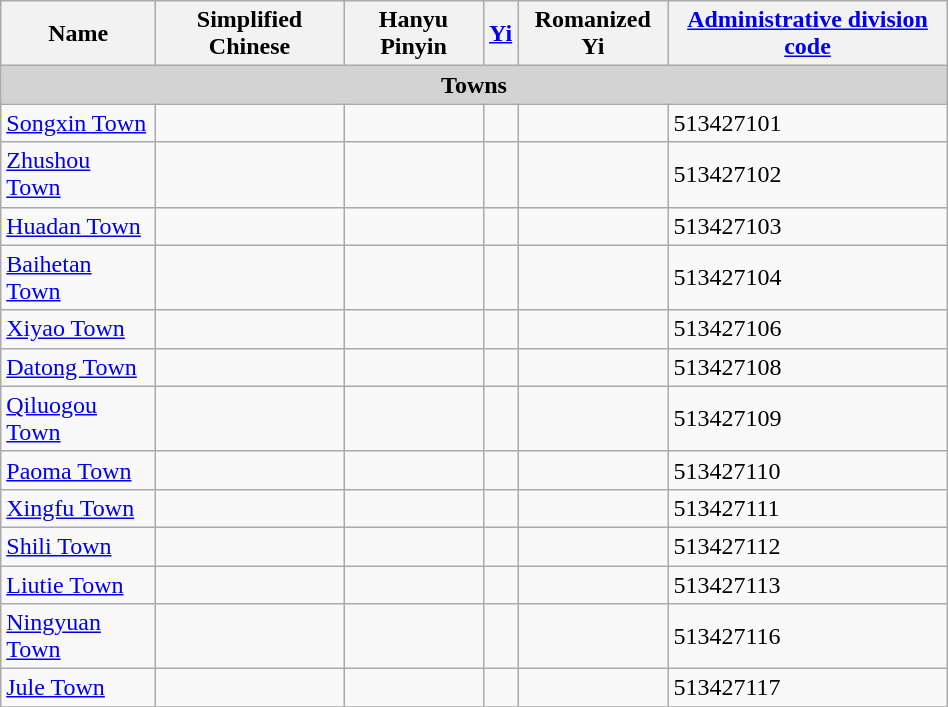<table class="wikitable" align="center" style="width:50%; border="1">
<tr>
<th>Name</th>
<th>Simplified Chinese</th>
<th>Hanyu Pinyin</th>
<th><a href='#'>Yi</a></th>
<th>Romanized Yi</th>
<th><a href='#'>Administrative division code</a></th>
</tr>
<tr>
<td colspan="7"  style="text-align:center; background:#d3d3d3;"><strong>Towns</strong></td>
</tr>
<tr --------->
<td><a href='#'>Songxin Town</a></td>
<td></td>
<td></td>
<td></td>
<td></td>
<td>513427101</td>
</tr>
<tr>
<td><a href='#'>Zhushou Town</a></td>
<td></td>
<td></td>
<td></td>
<td></td>
<td>513427102</td>
</tr>
<tr>
<td><a href='#'>Huadan Town</a></td>
<td></td>
<td></td>
<td></td>
<td></td>
<td>513427103</td>
</tr>
<tr>
<td><a href='#'>Baihetan Town</a></td>
<td></td>
<td></td>
<td></td>
<td></td>
<td>513427104</td>
</tr>
<tr>
<td><a href='#'>Xiyao Town</a></td>
<td></td>
<td></td>
<td></td>
<td></td>
<td>513427106</td>
</tr>
<tr>
<td><a href='#'>Datong Town</a></td>
<td></td>
<td></td>
<td></td>
<td></td>
<td>513427108</td>
</tr>
<tr>
<td><a href='#'>Qiluogou Town</a></td>
<td></td>
<td></td>
<td></td>
<td></td>
<td>513427109</td>
</tr>
<tr>
<td><a href='#'>Paoma Town</a></td>
<td></td>
<td></td>
<td></td>
<td></td>
<td>513427110</td>
</tr>
<tr>
<td><a href='#'>Xingfu Town</a></td>
<td></td>
<td></td>
<td></td>
<td></td>
<td>513427111</td>
</tr>
<tr>
<td><a href='#'>Shili Town</a></td>
<td></td>
<td></td>
<td></td>
<td></td>
<td>513427112</td>
</tr>
<tr>
<td><a href='#'>Liutie Town</a></td>
<td></td>
<td></td>
<td></td>
<td></td>
<td>513427113</td>
</tr>
<tr>
<td><a href='#'>Ningyuan Town</a></td>
<td></td>
<td></td>
<td></td>
<td></td>
<td>513427116</td>
</tr>
<tr>
<td><a href='#'>Jule Town</a></td>
<td></td>
<td></td>
<td></td>
<td></td>
<td>513427117</td>
</tr>
<tr>
</tr>
</table>
